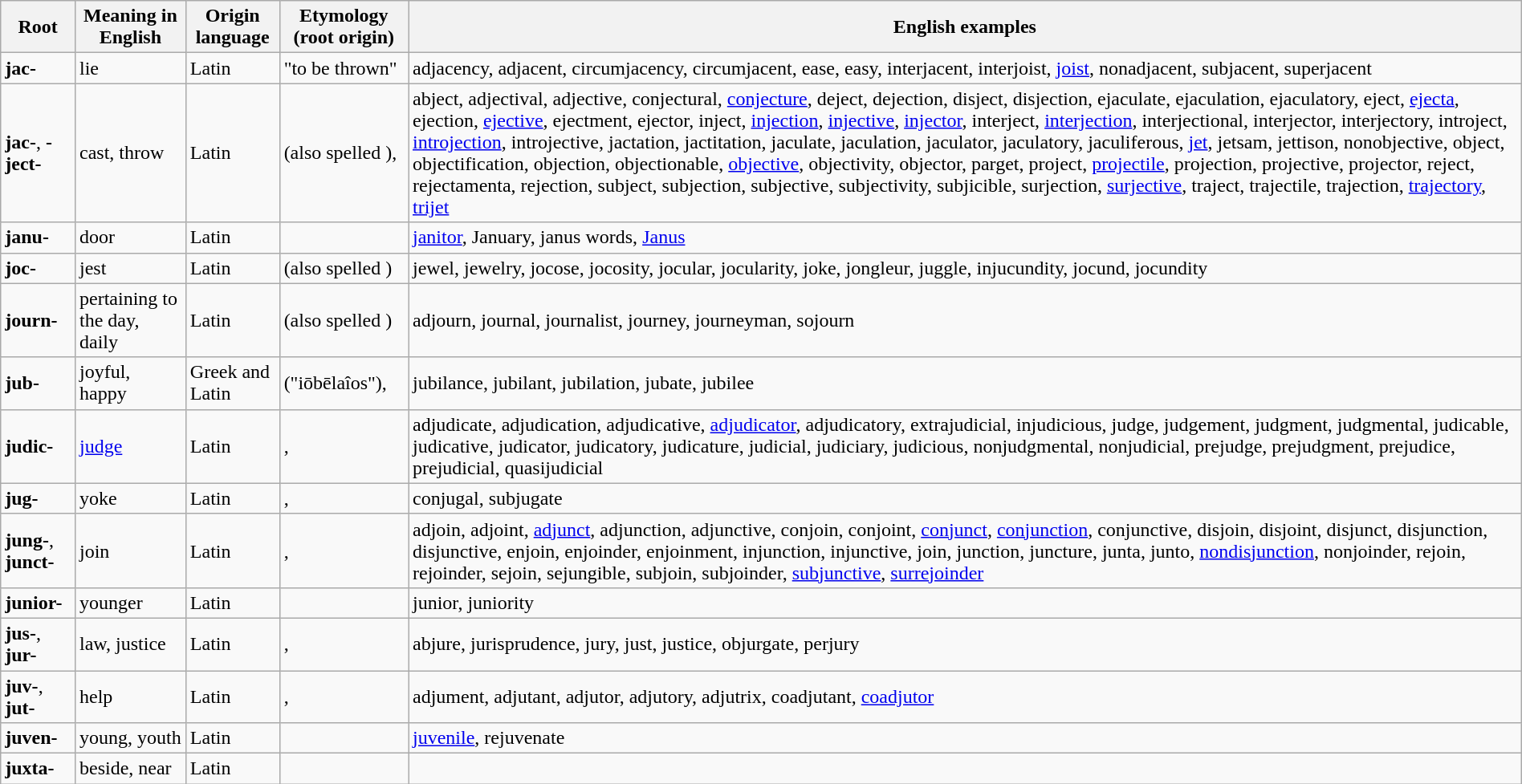<table class="wikitable sortable" style="width:100%;" >
<tr>
<th>Root</th>
<th>Meaning in English</th>
<th>Origin language</th>
<th>Etymology (root origin)</th>
<th>English examples</th>
</tr>
<tr>
<td><strong>jac-</strong></td>
<td>lie</td>
<td>Latin</td>
<td> "to be thrown"</td>
<td>adjacency, adjacent, circumjacency, circumjacent, ease, easy, interjacent, interjoist, <a href='#'>joist</a>, nonadjacent, subjacent, superjacent</td>
</tr>
<tr>
<td><strong>jac-</strong>, <strong>-ject-</strong></td>
<td>cast, throw</td>
<td>Latin</td>
<td> (also spelled ), <em></em></td>
<td>abject, adjectival, adjective, conjectural, <a href='#'>conjecture</a>, deject, dejection, disject, disjection, ejaculate, ejaculation, ejaculatory, eject, <a href='#'>ejecta</a>, ejection, <a href='#'>ejective</a>, ejectment, ejector, inject, <a href='#'>injection</a>, <a href='#'>injective</a>, <a href='#'>injector</a>, interject, <a href='#'>interjection</a>, interjectional, interjector, interjectory, introject, <a href='#'>introjection</a>, introjective, jactation, jactitation, jaculate, jaculation, jaculator, jaculatory, jaculiferous, <a href='#'>jet</a>, jetsam, jettison, nonobjective, object, objectification, objection, objectionable, <a href='#'>objective</a>, objectivity, objector, parget, project, <a href='#'>projectile</a>, projection, projective, projector, reject, rejectamenta, rejection, subject, subjection, subjective, subjectivity, subjicible, surjection, <a href='#'>surjective</a>, traject, trajectile, trajection, <a href='#'>trajectory</a>, <a href='#'>trijet</a></td>
</tr>
<tr>
<td><strong>janu-</strong></td>
<td>door</td>
<td>Latin</td>
<td></td>
<td><a href='#'>janitor</a>, January, janus words, <a href='#'>Janus</a></td>
</tr>
<tr>
<td><strong>joc-</strong></td>
<td>jest</td>
<td>Latin</td>
<td> (also spelled )</td>
<td>jewel, jewelry, jocose, jocosity, jocular, jocularity, joke, jongleur, juggle, injucundity, jocund, jocundity</td>
</tr>
<tr>
<td><strong>journ-</strong></td>
<td>pertaining to the day, daily</td>
<td>Latin</td>
<td> (also spelled )</td>
<td>adjourn, journal, journalist, journey, journeyman, sojourn</td>
</tr>
<tr>
<td><strong>jub-</strong></td>
<td>joyful, happy</td>
<td>Greek and Latin</td>
<td> ("iōbēlaîos"), </td>
<td>jubilance, jubilant, jubilation, jubate, jubilee</td>
</tr>
<tr>
<td><strong>judic-</strong></td>
<td><a href='#'>judge</a></td>
<td>Latin</td>
<td>, <em></em></td>
<td>adjudicate, adjudication, adjudicative, <a href='#'>adjudicator</a>, adjudicatory, extrajudicial, injudicious, judge, judgement, judgment, judgmental, judicable, judicative, judicator, judicatory, judicature, judicial, judiciary, judicious, nonjudgmental, nonjudicial, prejudge, prejudgment, prejudice, prejudicial, quasijudicial</td>
</tr>
<tr>
<td><strong>jug-</strong></td>
<td>yoke</td>
<td>Latin</td>
<td>, </td>
<td>conjugal, subjugate</td>
</tr>
<tr>
<td><strong>jung-</strong>, <strong>junct-</strong></td>
<td>join</td>
<td>Latin</td>
<td>, </td>
<td>adjoin, adjoint, <a href='#'>adjunct</a>, adjunction, adjunctive, conjoin, conjoint, <a href='#'>conjunct</a>, <a href='#'>conjunction</a>, conjunctive, disjoin, disjoint, disjunct, disjunction, disjunctive, enjoin, enjoinder, enjoinment, injunction, injunctive, join, junction, juncture, junta, junto, <a href='#'>nondisjunction</a>, nonjoinder, rejoin, rejoinder, sejoin, sejungible, subjoin, subjoinder, <a href='#'>subjunctive</a>, <a href='#'>surrejoinder</a></td>
</tr>
<tr>
<td><strong>junior-</strong></td>
<td>younger</td>
<td>Latin</td>
<td></td>
<td>junior, juniority</td>
</tr>
<tr>
<td><strong>jus-</strong>, <strong>jur-</strong></td>
<td>law, justice</td>
<td>Latin</td>
<td>, <em></em></td>
<td>abjure, jurisprudence, jury, just, justice, objurgate, perjury</td>
</tr>
<tr>
<td><strong>juv-</strong>, <strong>jut-</strong></td>
<td>help</td>
<td>Latin</td>
<td>, <em></em></td>
<td>adjument, adjutant, adjutor, adjutory, adjutrix, coadjutant, <a href='#'>coadjutor</a></td>
</tr>
<tr>
<td><strong>juven-</strong></td>
<td>young, youth</td>
<td>Latin</td>
<td></td>
<td><a href='#'>juvenile</a>, rejuvenate</td>
</tr>
<tr>
<td><strong>juxta-</strong></td>
<td>beside, near</td>
<td>Latin</td>
<td></td>
<td></td>
</tr>
</table>
